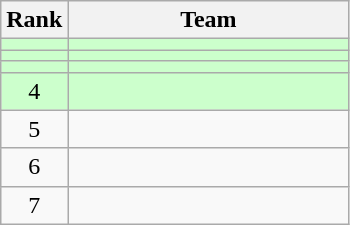<table class=wikitable style="text-align:center;">
<tr>
<th>Rank</th>
<th width=180>Team</th>
</tr>
<tr bgcolor=#CCFFCC>
<td></td>
<td align=left></td>
</tr>
<tr bgcolor=#CCFFCC>
<td></td>
<td align=left></td>
</tr>
<tr bgcolor=#CCFFCC>
<td></td>
<td align=left></td>
</tr>
<tr bgcolor=#CCFFCC>
<td>4</td>
<td align=left></td>
</tr>
<tr>
<td>5</td>
<td align=left></td>
</tr>
<tr>
<td>6</td>
<td align=left></td>
</tr>
<tr>
<td>7</td>
<td align=left></td>
</tr>
</table>
